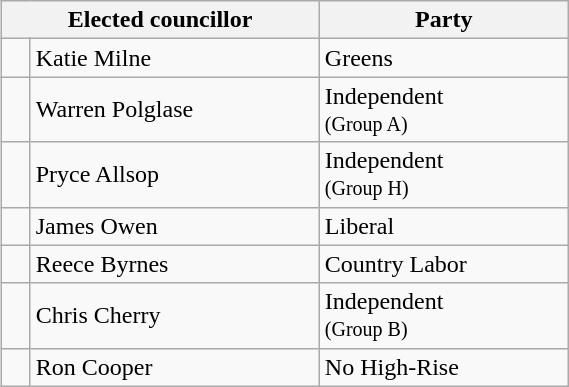<table class="wikitable" style="float:right;clear:right;width:30%">
<tr>
<th colspan="2">Elected councillor</th>
<th>Party</th>
</tr>
<tr>
<td> </td>
<td>Katie Milne</td>
<td>Greens</td>
</tr>
<tr>
<td> </td>
<td>Warren Polglase</td>
<td>Independent <br> <small> (Group A) </small></td>
</tr>
<tr>
<td> </td>
<td>Pryce Allsop</td>
<td>Independent <br> <small> (Group H) </small></td>
</tr>
<tr>
<td> </td>
<td>James Owen</td>
<td>Liberal</td>
</tr>
<tr>
<td> </td>
<td>Reece Byrnes</td>
<td>Country Labor</td>
</tr>
<tr>
<td> </td>
<td>Chris Cherry</td>
<td>Independent <br> <small> (Group B) </small></td>
</tr>
<tr>
<td> </td>
<td>Ron Cooper</td>
<td>No High-Rise</td>
</tr>
</table>
